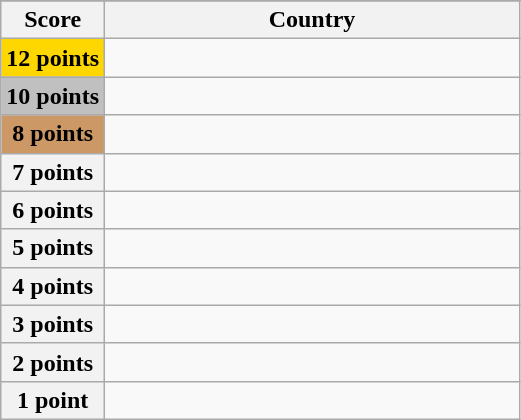<table class="wikitable">
<tr>
</tr>
<tr>
<th scope="col" width="20%">Score</th>
<th scope="col">Country</th>
</tr>
<tr>
<th scope="row" style="background:gold">12 points</th>
<td></td>
</tr>
<tr>
<th scope="row" style="background:silver">10 points</th>
<td></td>
</tr>
<tr>
<th scope="row" style="background:#CC9966">8 points</th>
<td></td>
</tr>
<tr>
<th scope="row">7 points</th>
<td></td>
</tr>
<tr>
<th scope="row">6 points</th>
<td></td>
</tr>
<tr>
<th scope="row">5 points</th>
<td></td>
</tr>
<tr>
<th scope="row">4 points</th>
<td></td>
</tr>
<tr>
<th scope="row">3 points</th>
<td></td>
</tr>
<tr>
<th scope="row">2 points</th>
<td></td>
</tr>
<tr>
<th scope="row">1 point</th>
<td></td>
</tr>
</table>
